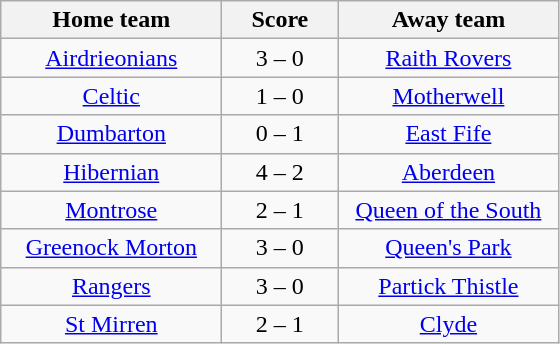<table class="wikitable" style="text-align: center">
<tr>
<th width=140>Home team</th>
<th width=70>Score</th>
<th width=140>Away team</th>
</tr>
<tr>
<td><a href='#'>Airdrieonians</a></td>
<td>3 – 0</td>
<td><a href='#'>Raith Rovers</a></td>
</tr>
<tr>
<td><a href='#'>Celtic</a></td>
<td>1 – 0</td>
<td><a href='#'>Motherwell</a></td>
</tr>
<tr>
<td><a href='#'>Dumbarton</a></td>
<td>0 – 1</td>
<td><a href='#'>East Fife</a></td>
</tr>
<tr>
<td><a href='#'>Hibernian</a></td>
<td>4 – 2</td>
<td><a href='#'>Aberdeen</a></td>
</tr>
<tr>
<td><a href='#'>Montrose</a></td>
<td>2 – 1</td>
<td><a href='#'>Queen of the South</a></td>
</tr>
<tr>
<td><a href='#'>Greenock Morton</a></td>
<td>3 – 0</td>
<td><a href='#'>Queen's Park</a></td>
</tr>
<tr>
<td><a href='#'>Rangers</a></td>
<td>3 – 0</td>
<td><a href='#'>Partick Thistle</a></td>
</tr>
<tr>
<td><a href='#'>St Mirren</a></td>
<td>2 – 1</td>
<td><a href='#'>Clyde</a></td>
</tr>
</table>
